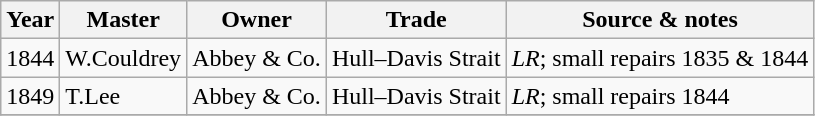<table class=" wikitable">
<tr>
<th>Year</th>
<th>Master</th>
<th>Owner</th>
<th>Trade</th>
<th>Source & notes</th>
</tr>
<tr>
<td>1844</td>
<td>W.Couldrey</td>
<td>Abbey & Co.</td>
<td>Hull–Davis Strait</td>
<td><em>LR</em>; small repairs 1835 & 1844</td>
</tr>
<tr>
<td>1849</td>
<td>T.Lee</td>
<td>Abbey & Co.</td>
<td>Hull–Davis Strait</td>
<td><em>LR</em>; small repairs 1844</td>
</tr>
<tr>
</tr>
</table>
